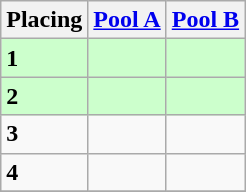<table class=wikitable style="border:1px solid #AAAAAA;">
<tr>
<th>Placing</th>
<th><a href='#'>Pool A</a></th>
<th><a href='#'>Pool B</a></th>
</tr>
<tr style="background: #ccffcc;">
<td><strong>1</strong></td>
<td></td>
<td></td>
</tr>
<tr style="background: #ccffcc;">
<td><strong>2</strong></td>
<td></td>
<td></td>
</tr>
<tr>
<td><strong>3</strong></td>
<td></td>
<td> </td>
</tr>
<tr>
<td><strong>4</strong></td>
<td></td>
<td></td>
</tr>
<tr>
</tr>
</table>
